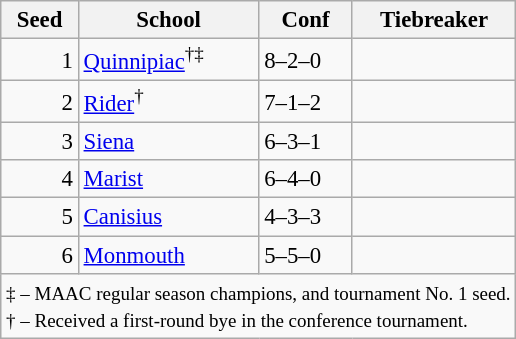<table class="wikitable" style="white-space:nowrap; font-size:95%">
<tr>
<th>Seed</th>
<th>School</th>
<th>Conf</th>
<th>Tiebreaker</th>
</tr>
<tr>
<td align=right>1</td>
<td><a href='#'>Quinnipiac</a><sup>†‡</sup></td>
<td>8–2–0</td>
<td></td>
</tr>
<tr>
<td align=right>2</td>
<td><a href='#'>Rider</a><sup>†</sup></td>
<td>7–1–2</td>
<td></td>
</tr>
<tr>
<td align=right>3</td>
<td><a href='#'>Siena</a></td>
<td>6–3–1</td>
<td></td>
</tr>
<tr>
<td align=right>4</td>
<td><a href='#'>Marist</a></td>
<td>6–4–0</td>
<td></td>
</tr>
<tr>
<td align=right>5</td>
<td><a href='#'>Canisius</a></td>
<td>4–3–3</td>
<td></td>
</tr>
<tr>
<td align=right>6</td>
<td><a href='#'>Monmouth</a></td>
<td>5–5–0</td>
<td></td>
</tr>
<tr>
<td colspan=5 align=left><small>‡ – MAAC regular season champions, and tournament No. 1 seed.<br>† – Received a first-round bye in the conference tournament.</small></td>
</tr>
</table>
